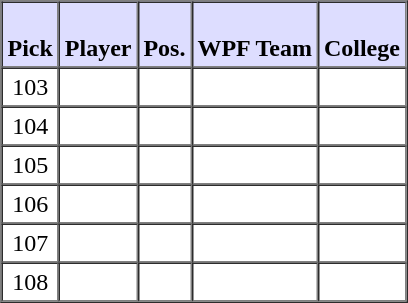<table style="text-align: center" border="1" cellpadding="3" cellspacing="0">
<tr>
<th style="background:#ddf;"><br>Pick</th>
<th style="background:#ddf;"><br>Player</th>
<th style="background:#ddf;"><br>Pos.</th>
<th style="background:#ddf;"><br>WPF Team</th>
<th style="background:#ddf;"><br>College</th>
</tr>
<tr>
<td>103</td>
<td></td>
<td></td>
<td></td>
<td></td>
</tr>
<tr>
<td>104</td>
<td></td>
<td></td>
<td></td>
<td></td>
</tr>
<tr>
<td>105</td>
<td></td>
<td></td>
<td></td>
<td></td>
</tr>
<tr>
<td>106</td>
<td></td>
<td></td>
<td></td>
<td></td>
</tr>
<tr>
<td>107</td>
<td></td>
<td></td>
<td></td>
<td></td>
</tr>
<tr>
<td>108</td>
<td></td>
<td></td>
<td></td>
<td></td>
</tr>
</table>
